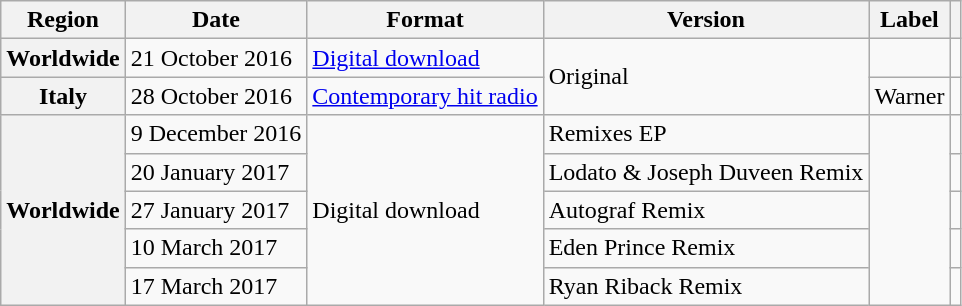<table class="wikitable plainrowheaders">
<tr>
<th>Region</th>
<th>Date</th>
<th>Format</th>
<th>Version</th>
<th>Label</th>
<th></th>
</tr>
<tr>
<th scope="row">Worldwide</th>
<td>21 October 2016</td>
<td><a href='#'>Digital download</a></td>
<td rowspan="2">Original</td>
<td></td>
<td></td>
</tr>
<tr>
<th scope="row">Italy</th>
<td>28 October 2016</td>
<td><a href='#'>Contemporary hit radio</a></td>
<td>Warner</td>
<td></td>
</tr>
<tr>
<th scope="row" rowspan="5">Worldwide</th>
<td>9 December 2016</td>
<td rowspan="5">Digital download</td>
<td>Remixes EP</td>
<td rowspan="5"></td>
<td></td>
</tr>
<tr>
<td>20 January 2017</td>
<td>Lodato & Joseph Duveen Remix</td>
<td></td>
</tr>
<tr>
<td>27 January 2017</td>
<td>Autograf Remix</td>
<td></td>
</tr>
<tr>
<td>10 March 2017</td>
<td>Eden Prince Remix</td>
<td></td>
</tr>
<tr>
<td>17 March 2017</td>
<td>Ryan Riback Remix</td>
<td></td>
</tr>
</table>
